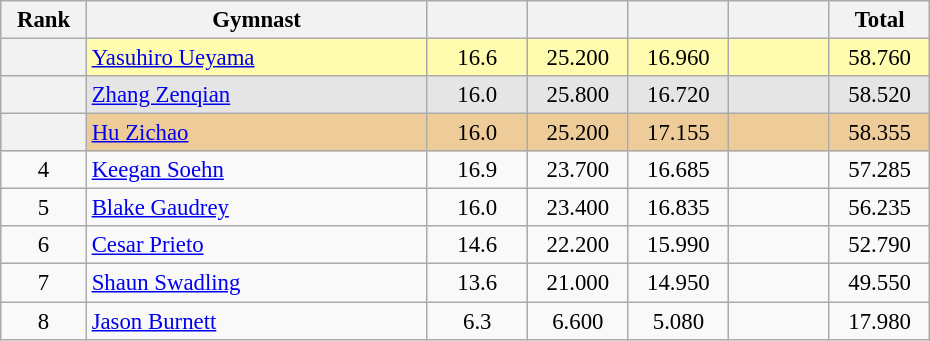<table class="wikitable sortable" style="text-align:center; font-size:95%">
<tr>
<th scope="col" style="width:50px;">Rank</th>
<th scope="col" style="width:220px;">Gymnast</th>
<th scope="col" style="width:60px;"></th>
<th scope="col" style="width:60px;"></th>
<th scopre="col" style="width:60px;"></th>
<th scope="col" style="width: 60px;"></th>
<th scope="col" style="width:60px;">Total</th>
</tr>
<tr style="background:#fffcaf;">
<th scope=row style="text-align:center"></th>
<td style="text-align:left;"><a href='#'>Yasuhiro Ueyama</a><br></td>
<td>16.6</td>
<td>25.200</td>
<td>16.960</td>
<td></td>
<td>58.760</td>
</tr>
<tr style="background:#e5e5e5;">
<th scope=row style="text-align:center"></th>
<td style="text-align:left;"><a href='#'>Zhang Zenqian</a><br></td>
<td>16.0</td>
<td>25.800</td>
<td>16.720</td>
<td></td>
<td>58.520</td>
</tr>
<tr style="background:#ec9;">
<th scope=row style="text-align:center"></th>
<td style="text-align:left;"><a href='#'>Hu Zichao</a><br></td>
<td>16.0</td>
<td>25.200</td>
<td>17.155</td>
<td></td>
<td>58.355</td>
</tr>
<tr>
<td scope=row style="text-align:center">4</td>
<td style="text-align:left;"><a href='#'>Keegan Soehn</a><br></td>
<td>16.9</td>
<td>23.700</td>
<td>16.685</td>
<td></td>
<td>57.285</td>
</tr>
<tr>
<td scope=row style="text-align:center">5</td>
<td style="text-align:left;"><a href='#'>Blake Gaudrey</a><br></td>
<td>16.0</td>
<td>23.400</td>
<td>16.835</td>
<td></td>
<td>56.235</td>
</tr>
<tr>
<td scope=row style="text-align:center">6</td>
<td style="text-align:left;"><a href='#'>Cesar Prieto</a><br></td>
<td>14.6</td>
<td>22.200</td>
<td>15.990</td>
<td></td>
<td>52.790</td>
</tr>
<tr>
<td scope=row style="text-align:center">7</td>
<td style="text-align:left;"><a href='#'>Shaun Swadling</a><br></td>
<td>13.6</td>
<td>21.000</td>
<td>14.950</td>
<td></td>
<td>49.550</td>
</tr>
<tr>
<td scope=row style="text-align:center">8</td>
<td style="text-align:left;"><a href='#'>Jason Burnett</a><br></td>
<td>6.3</td>
<td>6.600</td>
<td>5.080</td>
<td></td>
<td>17.980</td>
</tr>
</table>
